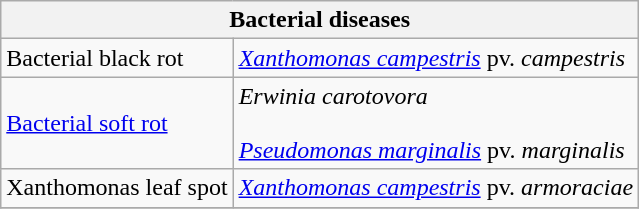<table class="wikitable" style="clear">
<tr>
<th colspan=2><strong>Bacterial diseases</strong><br></th>
</tr>
<tr>
<td>Bacterial black rot</td>
<td><em><a href='#'>Xanthomonas campestris</a></em> pv. <em>campestris</em></td>
</tr>
<tr>
<td><a href='#'>Bacterial soft rot</a></td>
<td><em>Erwinia carotovora</em><br><br><em><a href='#'>Pseudomonas marginalis</a></em> pv. <em>marginalis</em></td>
</tr>
<tr>
<td>Xanthomonas leaf spot</td>
<td><em><a href='#'>Xanthomonas campestris</a></em> pv. <em>armoraciae</em></td>
</tr>
<tr>
</tr>
</table>
